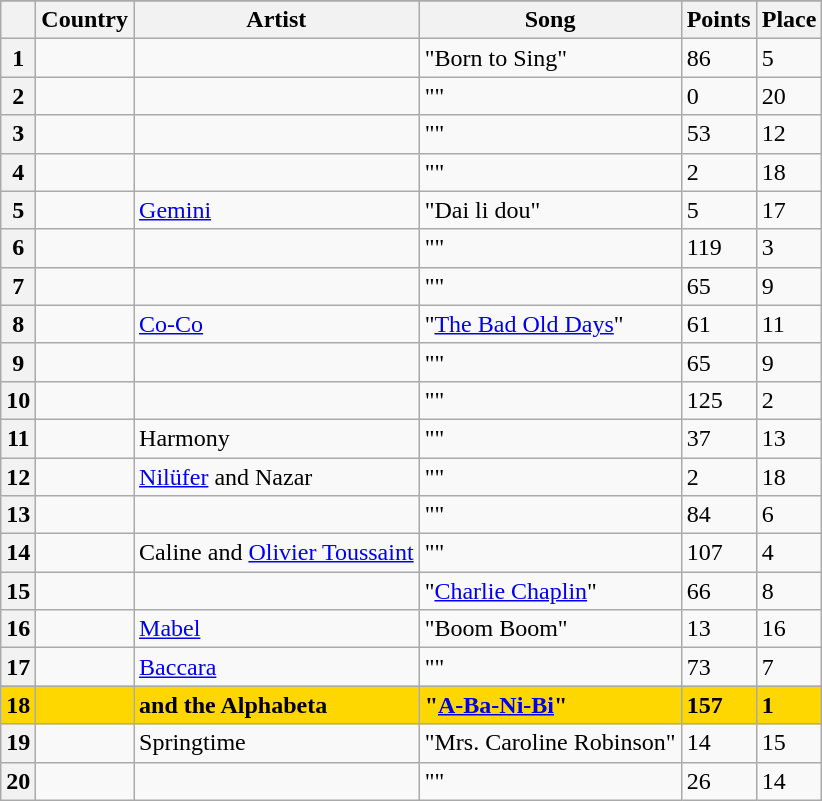<table class="sortable wikitable plainrowheaders">
<tr>
</tr>
<tr>
<th scope="col"></th>
<th scope="col">Country</th>
<th scope="col">Artist</th>
<th scope="col">Song</th>
<th scope="col">Points</th>
<th scope="col">Place</th>
</tr>
<tr>
<th scope="row" style="text-align:center;">1</th>
<td></td>
<td></td>
<td>"Born to Sing"</td>
<td>86</td>
<td>5</td>
</tr>
<tr>
<th scope="row" style="text-align:center;">2</th>
<td></td>
<td></td>
<td>""</td>
<td>0</td>
<td>20</td>
</tr>
<tr>
<th scope="row" style="text-align:center;">3</th>
<td></td>
<td></td>
<td>""</td>
<td>53</td>
<td>12</td>
</tr>
<tr>
<th scope="row" style="text-align:center;">4</th>
<td></td>
<td></td>
<td>""</td>
<td>2</td>
<td>18</td>
</tr>
<tr>
<th scope="row" style="text-align:center;">5</th>
<td></td>
<td><a href='#'>Gemini</a></td>
<td>"Dai li dou"</td>
<td>5</td>
<td>17</td>
</tr>
<tr>
<th scope="row" style="text-align:center;">6</th>
<td></td>
<td></td>
<td>""</td>
<td>119</td>
<td>3</td>
</tr>
<tr>
<th scope="row" style="text-align:center;">7</th>
<td></td>
<td></td>
<td>""</td>
<td>65</td>
<td>9</td>
</tr>
<tr>
<th scope="row" style="text-align:center;">8</th>
<td></td>
<td><a href='#'>Co-Co</a></td>
<td>"<a href='#'>The Bad Old Days</a>"</td>
<td>61</td>
<td>11</td>
</tr>
<tr>
<th scope="row" style="text-align:center;">9</th>
<td></td>
<td></td>
<td>""</td>
<td>65</td>
<td>9</td>
</tr>
<tr>
<th scope="row" style="text-align:center;">10</th>
<td></td>
<td></td>
<td>""</td>
<td>125</td>
<td>2</td>
</tr>
<tr>
<th scope="row" style="text-align:center;">11</th>
<td></td>
<td>Harmony</td>
<td><span>"</span>"</td>
<td>37</td>
<td>13</td>
</tr>
<tr>
<th scope="row" style="text-align:center;">12</th>
<td></td>
<td><a href='#'>Nilüfer</a> and Nazar</td>
<td>""</td>
<td>2</td>
<td>18</td>
</tr>
<tr>
<th scope="row" style="text-align:center;">13</th>
<td></td>
<td></td>
<td>""</td>
<td>84</td>
<td>6</td>
</tr>
<tr>
<th scope="row" style="text-align:center;">14</th>
<td></td>
<td>Caline and <a href='#'>Olivier Toussaint</a></td>
<td>""</td>
<td>107</td>
<td>4</td>
</tr>
<tr>
<th scope="row" style="text-align:center;">15</th>
<td></td>
<td></td>
<td>"<a href='#'>Charlie Chaplin</a>"</td>
<td>66</td>
<td>8</td>
</tr>
<tr>
<th scope="row" style="text-align:center;">16</th>
<td></td>
<td><a href='#'>Mabel</a></td>
<td>"Boom Boom"</td>
<td>13</td>
<td>16</td>
</tr>
<tr>
<th scope="row" style="text-align:center;">17</th>
<td></td>
<td><a href='#'>Baccara</a></td>
<td>""</td>
<td>73</td>
<td>7</td>
</tr>
<tr style="font-weight:bold; background:gold;">
<th scope="row" style="text-align:center; font-weight:bold; background:gold;">18</th>
<td></td>
<td> and the Alphabeta</td>
<td>"<a href='#'>A-Ba-Ni-Bi</a>"</td>
<td>157</td>
<td>1</td>
</tr>
<tr>
<th scope="row" style="text-align:center;">19</th>
<td></td>
<td>Springtime</td>
<td>"Mrs. Caroline Robinson"</td>
<td>14</td>
<td>15</td>
</tr>
<tr>
<th scope="row" style="text-align:center;">20</th>
<td></td>
<td></td>
<td>""</td>
<td>26</td>
<td>14</td>
</tr>
</table>
